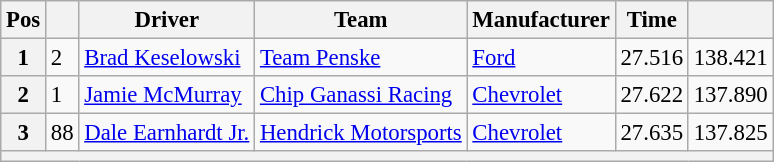<table class="wikitable" style="font-size:95%">
<tr>
<th>Pos</th>
<th></th>
<th>Driver</th>
<th>Team</th>
<th>Manufacturer</th>
<th>Time</th>
<th></th>
</tr>
<tr>
<th>1</th>
<td>2</td>
<td><a href='#'>Brad Keselowski</a></td>
<td><a href='#'>Team Penske</a></td>
<td><a href='#'>Ford</a></td>
<td>27.516</td>
<td>138.421</td>
</tr>
<tr>
<th>2</th>
<td>1</td>
<td><a href='#'>Jamie McMurray</a></td>
<td><a href='#'>Chip Ganassi Racing</a></td>
<td><a href='#'>Chevrolet</a></td>
<td>27.622</td>
<td>137.890</td>
</tr>
<tr>
<th>3</th>
<td>88</td>
<td><a href='#'>Dale Earnhardt Jr.</a></td>
<td><a href='#'>Hendrick Motorsports</a></td>
<td><a href='#'>Chevrolet</a></td>
<td>27.635</td>
<td>137.825</td>
</tr>
<tr>
<th colspan="7"></th>
</tr>
</table>
